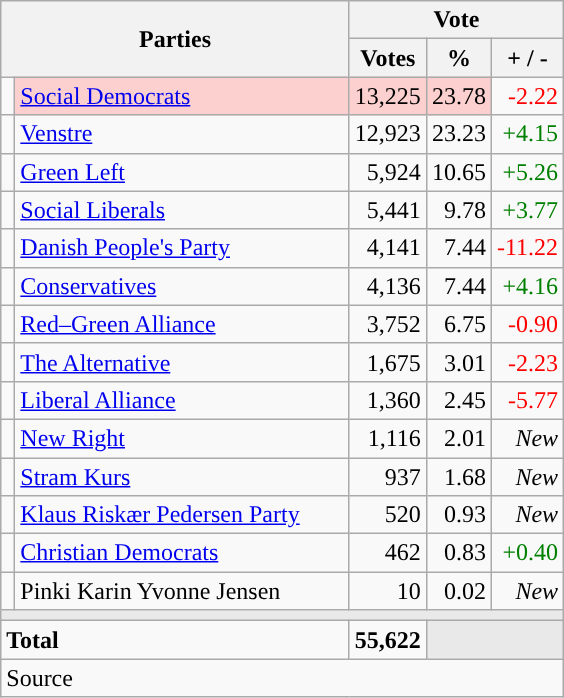<table class="wikitable" style="text-align:right;">
<tr>
<th style="text-align:centre;" rowspan="2" colspan="2" width="225">Parties</th>
<th colspan="3">Vote</th>
</tr>
<tr>
<th width="15">Votes</th>
<th width="15">%</th>
<th width="15">+ / -</th>
</tr>
<tr>
<td width="2" style="color:inherit;background:"></td>
<td bgcolor=#fbd0ce  align="left"><a href='#'>Social Democrats</a></td>
<td bgcolor=#fbd0ce>13,225</td>
<td bgcolor=#fbd0ce>23.78</td>
<td style=color:red;>-2.22</td>
</tr>
<tr>
<td width="2" style="color:inherit;background:"></td>
<td align="left"><a href='#'>Venstre</a></td>
<td>12,923</td>
<td>23.23</td>
<td style=color:green;>+4.15</td>
</tr>
<tr>
<td width="2" style="color:inherit;background:"></td>
<td align="left"><a href='#'>Green Left</a></td>
<td>5,924</td>
<td>10.65</td>
<td style=color:green;>+5.26</td>
</tr>
<tr>
<td width="2" style="color:inherit;background:"></td>
<td align="left"><a href='#'>Social Liberals</a></td>
<td>5,441</td>
<td>9.78</td>
<td style=color:green;>+3.77</td>
</tr>
<tr>
<td width="2" style="color:inherit;background:"></td>
<td align="left"><a href='#'>Danish People's Party</a></td>
<td>4,141</td>
<td>7.44</td>
<td style=color:red;>-11.22</td>
</tr>
<tr>
<td width="2" style="color:inherit;background:"></td>
<td align="left"><a href='#'>Conservatives</a></td>
<td>4,136</td>
<td>7.44</td>
<td style=color:green;>+4.16</td>
</tr>
<tr>
<td width="2" style="color:inherit;background:"></td>
<td align="left"><a href='#'>Red–Green Alliance</a></td>
<td>3,752</td>
<td>6.75</td>
<td style=color:red;>-0.90</td>
</tr>
<tr>
<td width="2" style="color:inherit;background:"></td>
<td align="left"><a href='#'>The Alternative</a></td>
<td>1,675</td>
<td>3.01</td>
<td style=color:red;>-2.23</td>
</tr>
<tr>
<td width="2" style="color:inherit;background:"></td>
<td align="left"><a href='#'>Liberal Alliance</a></td>
<td>1,360</td>
<td>2.45</td>
<td style=color:red;>-5.77</td>
</tr>
<tr>
<td width="2" style="color:inherit;background:"></td>
<td align="left"><a href='#'>New Right</a></td>
<td>1,116</td>
<td>2.01</td>
<td><em>New</em></td>
</tr>
<tr>
<td width="2" style="color:inherit;background:"></td>
<td align="left"><a href='#'>Stram Kurs</a></td>
<td>937</td>
<td>1.68</td>
<td><em>New</em></td>
</tr>
<tr>
<td width="2" style="color:inherit;background:"></td>
<td align="left"><a href='#'>Klaus Riskær Pedersen Party</a></td>
<td>520</td>
<td>0.93</td>
<td><em>New</em></td>
</tr>
<tr>
<td width="2" style="color:inherit;background:"></td>
<td align="left"><a href='#'>Christian Democrats</a></td>
<td>462</td>
<td>0.83</td>
<td style=color:green;>+0.40</td>
</tr>
<tr>
<td width="2" style="color:inherit;background:"></td>
<td align="left">Pinki Karin Yvonne Jensen</td>
<td>10</td>
<td>0.02</td>
<td><em>New</em></td>
</tr>
<tr>
<td colspan="7" bgcolor="#E9E9E9"></td>
</tr>
<tr>
<td align="left" colspan="2"><strong>Total</strong></td>
<td><strong>55,622</strong></td>
<td bgcolor="#E9E9E9" colspan="2"></td>
</tr>
<tr>
<td align="left" colspan="6">Source</td>
</tr>
</table>
